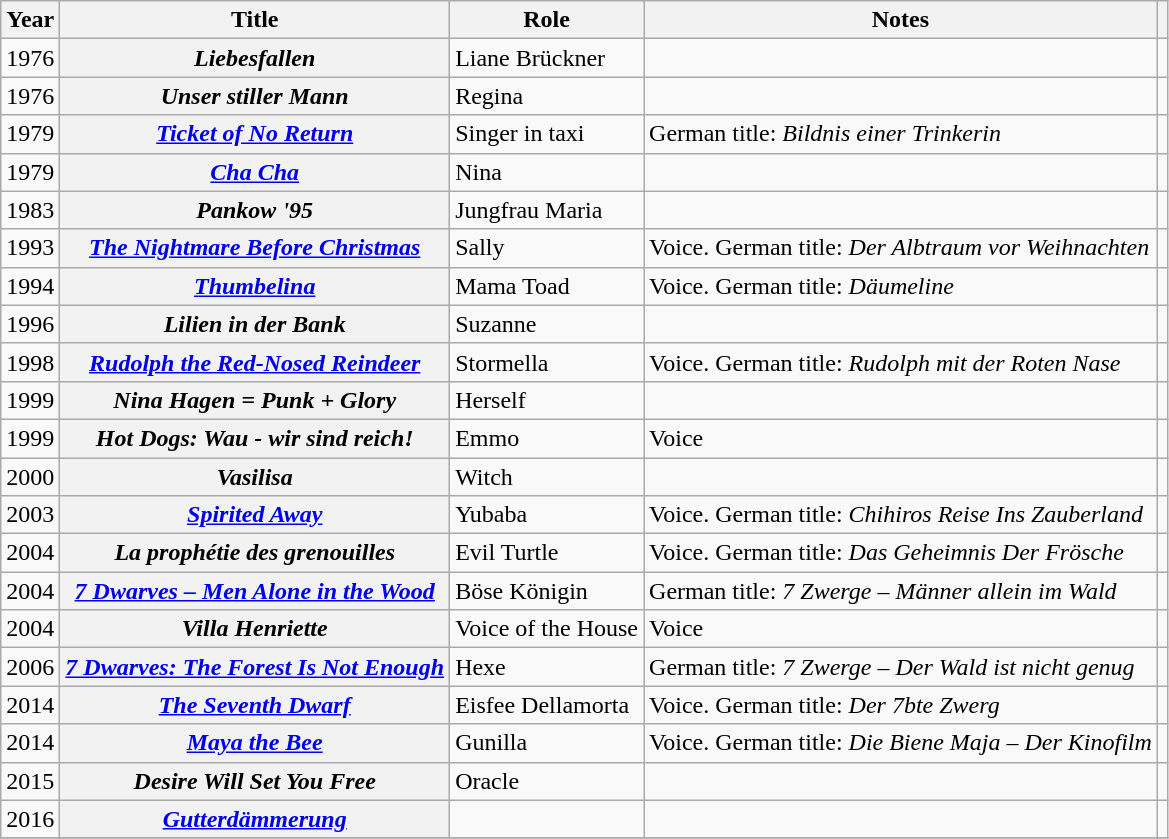<table class="wikitable sortable plainrowheaders">
<tr>
<th scope="col">Year</th>
<th scope="col">Title</th>
<th scope="col">Role</th>
<th scope="col">Notes</th>
<th scope="col" class="unsortable"></th>
</tr>
<tr>
<td>1976</td>
<th scope="row"><em>Liebesfallen</em></th>
<td>Liane Brückner</td>
<td></td>
<td style="text-align: center;"></td>
</tr>
<tr>
<td>1976</td>
<th scope="row"><em>Unser stiller Mann</em></th>
<td>Regina</td>
<td></td>
<td style="text-align: center;"></td>
</tr>
<tr>
<td>1979</td>
<th scope="row"><em><a href='#'>Ticket of No Return</a></em></th>
<td>Singer in taxi</td>
<td>German title: <em>Bildnis einer Trinkerin</em></td>
<td style="text-align: center;"></td>
</tr>
<tr>
<td>1979</td>
<th scope="row"><em><a href='#'>Cha Cha</a></em></th>
<td>Nina</td>
<td></td>
<td style="text-align: center;"></td>
</tr>
<tr>
<td>1983</td>
<th scope="row"><em>Pankow '95</em></th>
<td>Jungfrau Maria</td>
<td></td>
<td style="text-align: center;"></td>
</tr>
<tr>
<td>1993</td>
<th scope="row"><em><a href='#'>The Nightmare Before Christmas</a></em></th>
<td>Sally</td>
<td>Voice. German title: <em>Der Albtraum vor Weihnachten</em></td>
<td style="text-align: center;"></td>
</tr>
<tr>
<td>1994</td>
<th scope="row"><em><a href='#'>Thumbelina</a></em></th>
<td>Mama Toad</td>
<td>Voice. German title: <em>Däumeline</em></td>
<td style="text-align: center;"></td>
</tr>
<tr>
<td>1996</td>
<th scope="row"><em>Lilien in der Bank</em></th>
<td>Suzanne</td>
<td></td>
<td style="text-align: center;"></td>
</tr>
<tr>
<td>1998</td>
<th scope="row"><em><a href='#'>Rudolph the Red-Nosed Reindeer</a></em></th>
<td>Stormella</td>
<td>Voice. German title: <em>Rudolph mit der Roten Nase</em></td>
<td style="text-align: center;"></td>
</tr>
<tr>
<td>1999</td>
<th scope="row"><em>Nina Hagen = Punk + Glory</em></th>
<td>Herself</td>
<td></td>
<td style="text-align: center;"></td>
</tr>
<tr>
<td>1999</td>
<th scope="row"><em>Hot Dogs: Wau - wir sind reich!</em></th>
<td>Emmo</td>
<td>Voice</td>
<td style="text-align: center;"></td>
</tr>
<tr>
<td>2000</td>
<th scope="row"><em>Vasilisa</em></th>
<td>Witch</td>
<td></td>
<td style="text-align: center;"></td>
</tr>
<tr>
<td>2003</td>
<th scope="row"><em><a href='#'>Spirited Away</a></em></th>
<td>Yubaba</td>
<td>Voice. German title: <em>Chihiros Reise Ins Zauberland</em></td>
<td style="text-align: center;"></td>
</tr>
<tr>
<td>2004</td>
<th scope="row"><em>La prophétie des grenouilles</em></th>
<td>Evil Turtle</td>
<td>Voice. German title: <em>Das Geheimnis Der Frösche</em></td>
<td style="text-align: center;"></td>
</tr>
<tr>
<td>2004</td>
<th scope="row"><em><a href='#'>7 Dwarves – Men Alone in the Wood</a></em></th>
<td>Böse Königin</td>
<td>German title: <em>7 Zwerge – Männer allein im Wald</em></td>
<td style="text-align: center;"></td>
</tr>
<tr>
<td>2004</td>
<th scope="row"><em>Villa Henriette</em></th>
<td>Voice of the House</td>
<td>Voice</td>
<td style="text-align: center;"></td>
</tr>
<tr>
<td>2006</td>
<th scope="row"><em><a href='#'>7 Dwarves: The Forest Is Not Enough</a></em></th>
<td>Hexe</td>
<td>German title: <em>7 Zwerge – Der Wald ist nicht genug</em></td>
<td style="text-align: center;"></td>
</tr>
<tr>
<td>2014</td>
<th scope="row"><em><a href='#'>The Seventh Dwarf</a></em></th>
<td>Eisfee Dellamorta</td>
<td>Voice. German title: <em>Der 7bte Zwerg</em></td>
<td style="text-align: center;"></td>
</tr>
<tr>
<td>2014</td>
<th scope="row"><em><a href='#'>Maya the Bee</a></em></th>
<td>Gunilla</td>
<td>Voice. German title: <em>Die Biene Maja – Der Kinofilm</em></td>
<td style="text-align: center;"></td>
</tr>
<tr>
<td>2015</td>
<th scope="row"><em>Desire Will Set You Free</em></th>
<td>Oracle</td>
<td></td>
<td style="text-align: center;"></td>
</tr>
<tr>
<td>2016</td>
<th scope="row"><em><a href='#'>Gutterdämmerung</a></em></th>
<td></td>
<td></td>
<td style="text-align: center;"></td>
</tr>
<tr>
</tr>
</table>
